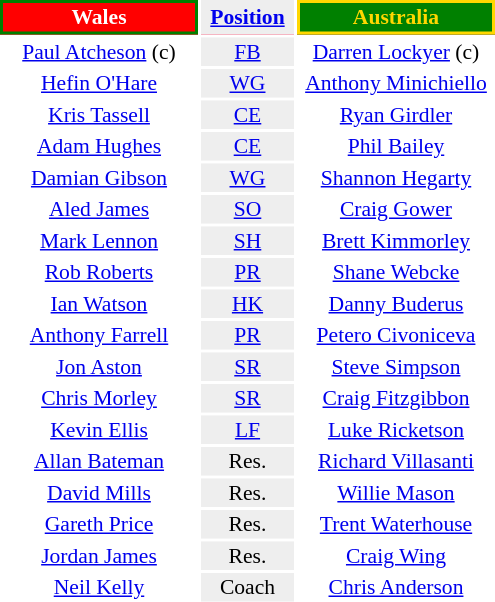<table align=right style="font-size:90%; margin-left:1em">
<tr bgcolor=#FF0033>
<th align="centre" width="126" style="border: 2px solid green; background: red; color: white">Wales</th>
<th align="center" width="60" style="background: #eeeeee; color: black"><a href='#'>Position</a></th>
<th align="centre" width="126" style="border: 2px solid gold; background: green; color: gold">Australia</th>
</tr>
<tr>
<td align="center"><a href='#'>Paul Atcheson</a> (c)</td>
<td align="center" style="background: #eeeeee"><a href='#'>FB</a></td>
<td align="center"><a href='#'>Darren Lockyer</a> (c)</td>
</tr>
<tr>
<td align="center"><a href='#'>Hefin O'Hare</a></td>
<td align="center" style="background: #eeeeee"><a href='#'>WG</a></td>
<td align="center"><a href='#'>Anthony Minichiello</a></td>
</tr>
<tr>
<td align="center"><a href='#'>Kris Tassell</a></td>
<td align="center" style="background: #eeeeee"><a href='#'>CE</a></td>
<td align="center"><a href='#'>Ryan Girdler</a></td>
</tr>
<tr>
<td align="center"><a href='#'>Adam Hughes</a></td>
<td align="center" style="background: #eeeeee"><a href='#'>CE</a></td>
<td align="center"><a href='#'>Phil Bailey</a></td>
</tr>
<tr>
<td align="center"><a href='#'>Damian Gibson</a></td>
<td align="center" style="background: #eeeeee"><a href='#'>WG</a></td>
<td align="center"><a href='#'>Shannon Hegarty</a></td>
</tr>
<tr>
<td align="center"><a href='#'>Aled James</a></td>
<td align="center" style="background: #eeeeee"><a href='#'>SO</a></td>
<td align="center"><a href='#'>Craig Gower</a></td>
</tr>
<tr>
<td align="center"><a href='#'>Mark Lennon</a></td>
<td align="center" style="background: #eeeeee"><a href='#'>SH</a></td>
<td align="center"><a href='#'>Brett Kimmorley</a></td>
</tr>
<tr>
<td align="center"><a href='#'>Rob Roberts</a></td>
<td align="center" style="background: #eeeeee"><a href='#'>PR</a></td>
<td align="center"><a href='#'>Shane Webcke</a></td>
</tr>
<tr>
<td align="center"><a href='#'>Ian Watson</a></td>
<td align="center" style="background: #eeeeee"><a href='#'>HK</a></td>
<td align="center"><a href='#'>Danny Buderus</a></td>
</tr>
<tr>
<td align="center"><a href='#'>Anthony Farrell</a></td>
<td align="center" style="background: #eeeeee"><a href='#'>PR</a></td>
<td align="center"><a href='#'>Petero Civoniceva</a></td>
</tr>
<tr>
<td align="center"><a href='#'>Jon Aston</a></td>
<td align="center" style="background: #eeeeee"><a href='#'>SR</a></td>
<td align="center"><a href='#'>Steve Simpson</a></td>
</tr>
<tr>
<td align="center"><a href='#'>Chris Morley</a></td>
<td align="center" style="background: #eeeeee"><a href='#'>SR</a></td>
<td align="center"><a href='#'>Craig Fitzgibbon</a></td>
</tr>
<tr>
<td align="center"><a href='#'>Kevin Ellis</a></td>
<td align="center" style="background: #eeeeee"><a href='#'>LF</a></td>
<td align="center"><a href='#'>Luke Ricketson</a></td>
</tr>
<tr>
<td align="center"><a href='#'>Allan Bateman</a></td>
<td align="center" style="background: #eeeeee">Res.</td>
<td align="center"><a href='#'>Richard Villasanti</a></td>
</tr>
<tr>
<td align="center"><a href='#'>David Mills</a></td>
<td align="center" style="background: #eeeeee">Res.</td>
<td align="center"><a href='#'>Willie Mason</a></td>
</tr>
<tr>
<td align="center"><a href='#'>Gareth Price</a></td>
<td align="center" style="background: #eeeeee">Res.</td>
<td align="center"><a href='#'>Trent Waterhouse</a></td>
</tr>
<tr>
<td align="center"><a href='#'>Jordan James</a></td>
<td align="center" style="background: #eeeeee">Res.</td>
<td align="center"><a href='#'>Craig Wing</a></td>
</tr>
<tr>
<td align="center"><a href='#'>Neil Kelly</a></td>
<td align="center" style="background: #eeeeee">Coach</td>
<td align="center"><a href='#'>Chris Anderson</a></td>
</tr>
</table>
